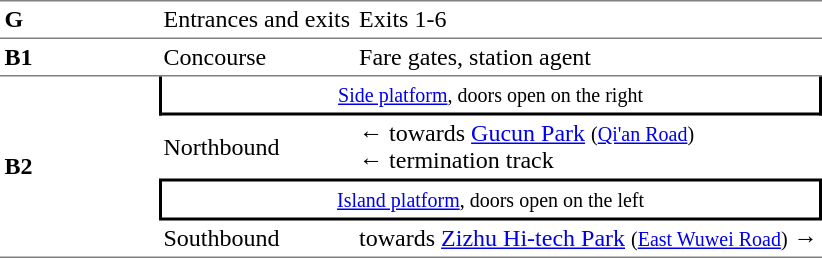<table cellspacing=0 cellpadding=3>
<tr>
<td style="border-top:solid 1px gray;border-bottom:solid 1px gray;" width=100><strong>G</strong></td>
<td style="border-top:solid 1px gray;border-bottom:solid 1px gray;">Entrances and exits</td>
<td style="border-top:solid 1px gray;border-bottom:solid 1px gray;">Exits 1-6</td>
</tr>
<tr>
<td style="border-bottom:solid 1px gray;"><strong>B1</strong></td>
<td style="border-bottom:solid 1px gray;">Concourse</td>
<td style="border-bottom:solid 1px gray;">Fare gates, station agent</td>
</tr>
<tr>
<td style="border-bottom:solid 1px gray;" rowspan=4><strong>B2</strong></td>
<td style="border-right:solid 2px black;border-left:solid 2px black;border-bottom:solid 2px black;text-align:center;" colspan=2><small><a href='#'>Side platform</a>, doors open on the right</small></td>
</tr>
<tr>
<td>Northbound</td>
<td>←  towards <a href='#'>Gucun Park</a> <small>(<a href='#'>Qi'an Road</a>)</small><br>←  termination track</td>
</tr>
<tr>
<td style="border-right:solid 2px black;border-left:solid 2px black;border-top:solid 2px black;border-bottom:solid 2px black;text-align:center;" colspan=2><small><a href='#'>Island platform</a>, doors open on the left</small></td>
</tr>
<tr>
<td style="border-bottom:solid 1px gray;">Southbound</td>
<td style="border-bottom:solid 1px gray;">  towards <a href='#'>Zizhu Hi-tech Park</a> <small>(<a href='#'>East Wuwei Road</a>)</small> →</td>
</tr>
</table>
